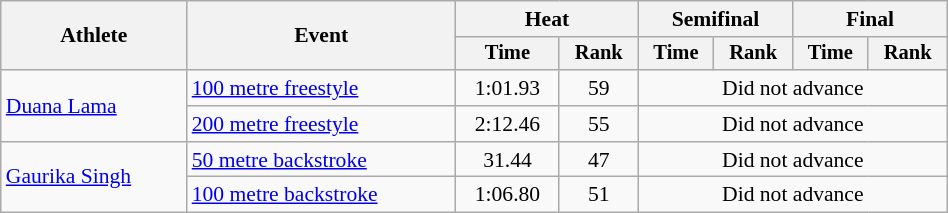<table class="wikitable" style="text-align:center; font-size:90%; width:50%;">
<tr>
<th rowspan="2">Athlete</th>
<th rowspan="2">Event</th>
<th colspan="2">Heat</th>
<th colspan="2">Semifinal</th>
<th colspan="2">Final</th>
</tr>
<tr style="font-size:95%">
<th>Time</th>
<th>Rank</th>
<th>Time</th>
<th>Rank</th>
<th>Time</th>
<th>Rank</th>
</tr>
<tr>
<td align=left rowspan=2><a href='#'>Duana Lama</a></td>
<td align=left><a href='#'>100 metre freestyle</a></td>
<td>1:01.93</td>
<td>59</td>
<td colspan=4>Did not advance</td>
</tr>
<tr>
<td align=left><a href='#'>200 metre freestyle</a></td>
<td>2:12.46</td>
<td>55</td>
<td colspan=4>Did not advance</td>
</tr>
<tr>
<td align=left rowspan=2><a href='#'>Gaurika Singh</a></td>
<td align=left><a href='#'>50 metre backstroke</a></td>
<td>31.44</td>
<td>47</td>
<td colspan=4>Did not advance</td>
</tr>
<tr>
<td align=left><a href='#'>100 metre backstroke</a></td>
<td>1:06.80</td>
<td>51</td>
<td colspan=4>Did not advance</td>
</tr>
</table>
